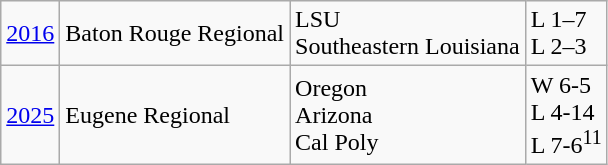<table class="wikitable">
<tr>
<td><a href='#'>2016</a></td>
<td>Baton Rouge Regional</td>
<td>LSU<br>Southeastern Louisiana</td>
<td>L 1–7<br> L 2–3</td>
</tr>
<tr>
<td><a href='#'>2025</a></td>
<td>Eugene Regional</td>
<td>Oregon<br>Arizona<br>Cal Poly</td>
<td>W 6-5<br> L 4-14<br> L 7-6<sup>11</sup></td>
</tr>
</table>
